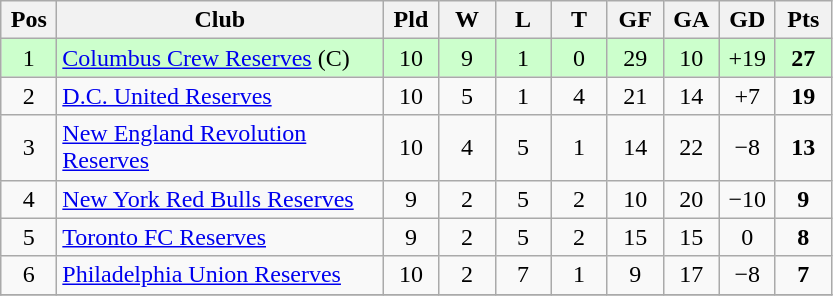<table class="wikitable" style="text-align:center">
<tr>
<th width=30>Pos</th>
<th width=210>Club</th>
<th width=30>Pld</th>
<th width=30>W</th>
<th width=30>L</th>
<th width=30>T</th>
<th width=30>GF</th>
<th width=30>GA</th>
<th width=30>GD</th>
<th width=30>Pts</th>
</tr>
<tr bgcolor=#ccffcc>
<td>1</td>
<td align="left"><a href='#'>Columbus Crew Reserves</a> (C)</td>
<td>10</td>
<td>9</td>
<td>1</td>
<td>0</td>
<td>29</td>
<td>10</td>
<td>+19</td>
<td><strong>27</strong></td>
</tr>
<tr>
<td>2</td>
<td align="left"><a href='#'>D.C. United Reserves</a></td>
<td>10</td>
<td>5</td>
<td>1</td>
<td>4</td>
<td>21</td>
<td>14</td>
<td>+7</td>
<td><strong>19</strong></td>
</tr>
<tr>
<td>3</td>
<td align="left"><a href='#'>New England Revolution Reserves</a></td>
<td>10</td>
<td>4</td>
<td>5</td>
<td>1</td>
<td>14</td>
<td>22</td>
<td>−8</td>
<td><strong>13</strong></td>
</tr>
<tr>
<td>4</td>
<td align="left"><a href='#'>New York Red Bulls Reserves</a></td>
<td>9</td>
<td>2</td>
<td>5</td>
<td>2</td>
<td>10</td>
<td>20</td>
<td>−10</td>
<td><strong>9</strong></td>
</tr>
<tr>
<td>5</td>
<td align="left"><a href='#'>Toronto FC Reserves</a></td>
<td>9</td>
<td>2</td>
<td>5</td>
<td>2</td>
<td>15</td>
<td>15</td>
<td>0</td>
<td><strong>8</strong></td>
</tr>
<tr>
<td>6</td>
<td align="left"><a href='#'>Philadelphia Union Reserves</a></td>
<td>10</td>
<td>2</td>
<td>7</td>
<td>1</td>
<td>9</td>
<td>17</td>
<td>−8</td>
<td><strong>7</strong></td>
</tr>
<tr>
</tr>
</table>
